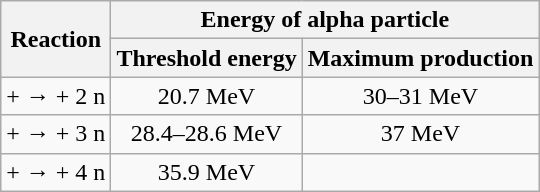<table class="wikitable">
<tr>
<th rowspan=2>Reaction</th>
<th colspan=2>Energy of alpha particle</th>
</tr>
<tr>
<th>Threshold energy</th>
<th>Maximum production</th>
</tr>
<tr>
<td style="text-align:center;"> +  →  + 2 n</td>
<td style="text-align:center;">20.7 MeV</td>
<td style="text-align:center;">30–31 MeV</td>
</tr>
<tr>
<td style="text-align:center;"> +  →  + 3 n</td>
<td style="text-align:center;">28.4–28.6 MeV</td>
<td style="text-align:center;">37 MeV</td>
</tr>
<tr>
<td style="text-align:center;"> +  →  + 4 n</td>
<td style="text-align:center;">35.9 MeV</td>
<td style="text-align:center;"></td>
</tr>
</table>
